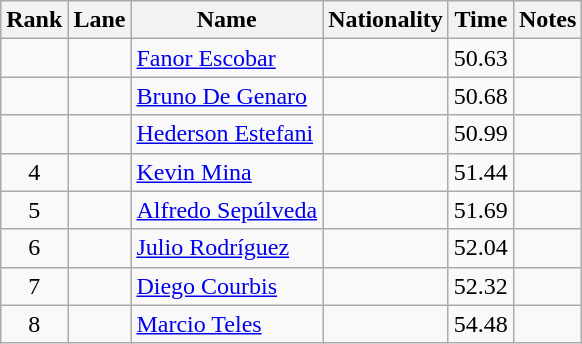<table class="wikitable sortable" style="text-align:center">
<tr>
<th>Rank</th>
<th>Lane</th>
<th>Name</th>
<th>Nationality</th>
<th>Time</th>
<th>Notes</th>
</tr>
<tr>
<td></td>
<td></td>
<td align=left><a href='#'>Fanor Escobar</a></td>
<td align=left></td>
<td>50.63</td>
<td></td>
</tr>
<tr>
<td></td>
<td></td>
<td align=left><a href='#'>Bruno De Genaro</a></td>
<td align=left></td>
<td>50.68</td>
<td></td>
</tr>
<tr>
<td></td>
<td></td>
<td align=left><a href='#'>Hederson Estefani</a></td>
<td align=left></td>
<td>50.99</td>
<td></td>
</tr>
<tr>
<td>4</td>
<td></td>
<td align=left><a href='#'>Kevin Mina</a></td>
<td align=left></td>
<td>51.44</td>
<td></td>
</tr>
<tr>
<td>5</td>
<td></td>
<td align=left><a href='#'>Alfredo Sepúlveda</a></td>
<td align=left></td>
<td>51.69</td>
<td></td>
</tr>
<tr>
<td>6</td>
<td></td>
<td align=left><a href='#'>Julio Rodríguez</a></td>
<td align=left></td>
<td>52.04</td>
<td></td>
</tr>
<tr>
<td>7</td>
<td></td>
<td align=left><a href='#'>Diego Courbis</a></td>
<td align=left></td>
<td>52.32</td>
<td></td>
</tr>
<tr>
<td>8</td>
<td></td>
<td align=left><a href='#'>Marcio Teles</a></td>
<td align=left></td>
<td>54.48</td>
<td></td>
</tr>
</table>
